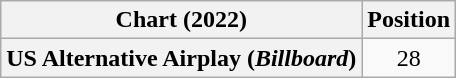<table class="wikitable plainrowheaders" style="text-align:center">
<tr>
<th scope="col">Chart (2022)</th>
<th scope="col">Position</th>
</tr>
<tr>
<th scope="row">US Alternative Airplay (<em>Billboard</em>)</th>
<td>28</td>
</tr>
</table>
